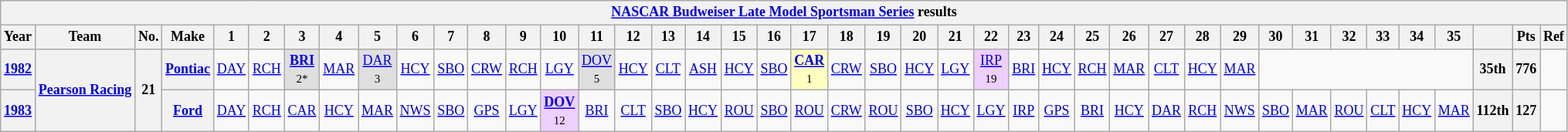<table class="wikitable" style="text-align:center; font-size:75%">
<tr>
<th colspan=42><a href='#'>NASCAR Budweiser Late Model Sportsman Series</a> results</th>
</tr>
<tr>
<th>Year</th>
<th>Team</th>
<th>No.</th>
<th>Make</th>
<th>1</th>
<th>2</th>
<th>3</th>
<th>4</th>
<th>5</th>
<th>6</th>
<th>7</th>
<th>8</th>
<th>9</th>
<th>10</th>
<th>11</th>
<th>12</th>
<th>13</th>
<th>14</th>
<th>15</th>
<th>16</th>
<th>17</th>
<th>18</th>
<th>19</th>
<th>20</th>
<th>21</th>
<th>22</th>
<th>23</th>
<th>24</th>
<th>25</th>
<th>26</th>
<th>27</th>
<th>28</th>
<th>29</th>
<th>30</th>
<th>31</th>
<th>32</th>
<th>33</th>
<th>34</th>
<th>35</th>
<th></th>
<th>Pts</th>
<th>Ref</th>
</tr>
<tr>
<th><a href='#'>1982</a></th>
<th rowspan=2 nowrap><a href='#'>Pearson Racing</a></th>
<th rowspan=2>21</th>
<th><a href='#'>Pontiac</a></th>
<td><a href='#'>DAY</a></td>
<td><a href='#'>RCH</a></td>
<td style="background:#DFDFDF;"><strong><a href='#'>BRI</a></strong><br><small>2*</small></td>
<td><a href='#'>MAR</a></td>
<td style="background:#DFDFDF;"><a href='#'>DAR</a><br><small>3</small></td>
<td><a href='#'>HCY</a></td>
<td><a href='#'>SBO</a></td>
<td><a href='#'>CRW</a></td>
<td><a href='#'>RCH</a></td>
<td><a href='#'>LGY</a></td>
<td style="background:#DFDFDF;"><a href='#'>DOV</a><br><small>5</small></td>
<td><a href='#'>HCY</a></td>
<td><a href='#'>CLT</a></td>
<td><a href='#'>ASH</a></td>
<td><a href='#'>HCY</a></td>
<td><a href='#'>SBO</a></td>
<td style="background:#FFFFBF;"><strong><a href='#'>CAR</a></strong><br><small>1</small></td>
<td><a href='#'>CRW</a></td>
<td><a href='#'>SBO</a></td>
<td><a href='#'>HCY</a></td>
<td><a href='#'>LGY</a></td>
<td style="background:#EFCFFF;"><a href='#'>IRP</a><br><small>19</small></td>
<td><a href='#'>BRI</a></td>
<td><a href='#'>HCY</a></td>
<td><a href='#'>RCH</a></td>
<td><a href='#'>MAR</a></td>
<td><a href='#'>CLT</a></td>
<td><a href='#'>HCY</a></td>
<td><a href='#'>MAR</a></td>
<td colspan=6></td>
<th>35th</th>
<th>776</th>
<td></td>
</tr>
<tr>
<th><a href='#'>1983</a></th>
<th><a href='#'>Ford</a></th>
<td><a href='#'>DAY</a></td>
<td><a href='#'>RCH</a></td>
<td><a href='#'>CAR</a></td>
<td><a href='#'>HCY</a></td>
<td><a href='#'>MAR</a></td>
<td><a href='#'>NWS</a></td>
<td><a href='#'>SBO</a></td>
<td><a href='#'>GPS</a></td>
<td><a href='#'>LGY</a></td>
<td style="background:#EFCFFF;"><strong><a href='#'>DOV</a></strong><br><small>12</small></td>
<td><a href='#'>BRI</a></td>
<td><a href='#'>CLT</a></td>
<td><a href='#'>SBO</a></td>
<td><a href='#'>HCY</a></td>
<td><a href='#'>ROU</a></td>
<td><a href='#'>SBO</a></td>
<td><a href='#'>ROU</a></td>
<td><a href='#'>CRW</a></td>
<td><a href='#'>ROU</a></td>
<td><a href='#'>SBO</a></td>
<td><a href='#'>HCY</a></td>
<td><a href='#'>LGY</a></td>
<td><a href='#'>IRP</a></td>
<td><a href='#'>GPS</a></td>
<td><a href='#'>BRI</a></td>
<td><a href='#'>HCY</a></td>
<td><a href='#'>DAR</a></td>
<td><a href='#'>RCH</a></td>
<td><a href='#'>NWS</a></td>
<td><a href='#'>SBO</a></td>
<td><a href='#'>MAR</a></td>
<td><a href='#'>ROU</a></td>
<td><a href='#'>CLT</a></td>
<td><a href='#'>HCY</a></td>
<td><a href='#'>MAR</a></td>
<th>112th</th>
<th>127</th>
<td></td>
</tr>
</table>
